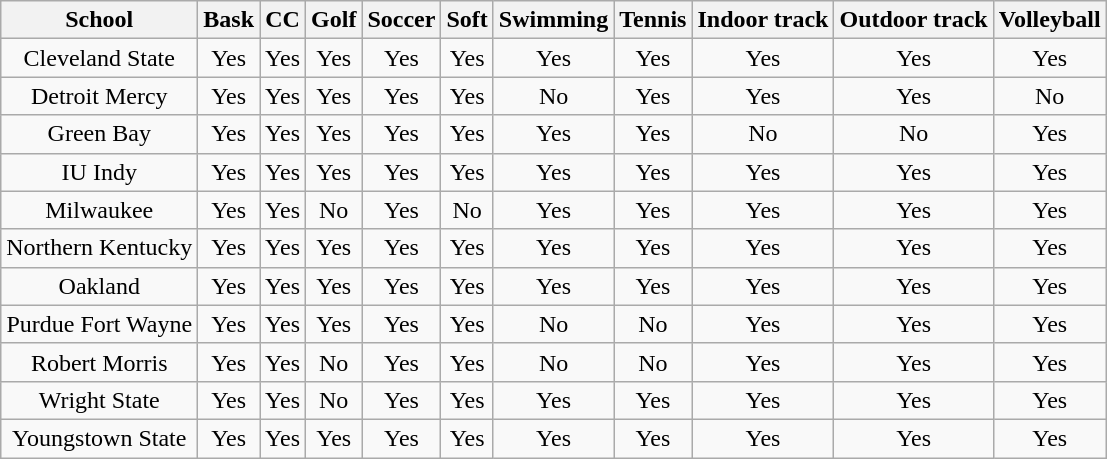<table class="wikitable" style="text-align:center">
<tr>
<th>School</th>
<th>Bask</th>
<th>CC</th>
<th>Golf</th>
<th>Soccer</th>
<th>Soft</th>
<th>Swimming</th>
<th>Tennis</th>
<th>Indoor track</th>
<th>Outdoor track</th>
<th>Volleyball</th>
</tr>
<tr>
<td>Cleveland State</td>
<td>Yes</td>
<td>Yes</td>
<td>Yes</td>
<td>Yes</td>
<td>Yes</td>
<td>Yes</td>
<td>Yes</td>
<td>Yes</td>
<td>Yes</td>
<td>Yes</td>
</tr>
<tr>
<td>Detroit Mercy</td>
<td>Yes</td>
<td>Yes</td>
<td>Yes</td>
<td>Yes</td>
<td>Yes</td>
<td>No</td>
<td>Yes</td>
<td>Yes</td>
<td>Yes</td>
<td>No</td>
</tr>
<tr>
<td>Green Bay</td>
<td>Yes</td>
<td>Yes</td>
<td>Yes</td>
<td>Yes</td>
<td>Yes</td>
<td>Yes</td>
<td>Yes</td>
<td>No</td>
<td>No</td>
<td>Yes</td>
</tr>
<tr>
<td>IU Indy</td>
<td>Yes</td>
<td>Yes</td>
<td>Yes</td>
<td>Yes</td>
<td>Yes</td>
<td>Yes</td>
<td>Yes</td>
<td>Yes</td>
<td>Yes</td>
<td>Yes</td>
</tr>
<tr>
<td>Milwaukee</td>
<td>Yes</td>
<td>Yes</td>
<td>No</td>
<td>Yes</td>
<td>No</td>
<td>Yes</td>
<td>Yes</td>
<td>Yes</td>
<td>Yes</td>
<td>Yes</td>
</tr>
<tr>
<td>Northern Kentucky</td>
<td>Yes</td>
<td>Yes</td>
<td>Yes</td>
<td>Yes</td>
<td>Yes</td>
<td>Yes</td>
<td>Yes</td>
<td>Yes</td>
<td>Yes</td>
<td>Yes</td>
</tr>
<tr>
<td>Oakland</td>
<td>Yes</td>
<td>Yes</td>
<td>Yes</td>
<td>Yes</td>
<td>Yes</td>
<td>Yes</td>
<td>Yes</td>
<td>Yes</td>
<td>Yes</td>
<td>Yes</td>
</tr>
<tr>
<td>Purdue Fort Wayne</td>
<td>Yes</td>
<td>Yes</td>
<td>Yes</td>
<td>Yes</td>
<td>Yes</td>
<td>No</td>
<td>No</td>
<td>Yes</td>
<td>Yes</td>
<td>Yes</td>
</tr>
<tr>
<td>Robert Morris</td>
<td>Yes</td>
<td>Yes</td>
<td>No</td>
<td>Yes</td>
<td>Yes</td>
<td>No</td>
<td>No</td>
<td>Yes</td>
<td>Yes</td>
<td>Yes</td>
</tr>
<tr>
<td>Wright State</td>
<td>Yes</td>
<td>Yes</td>
<td>No</td>
<td>Yes</td>
<td>Yes</td>
<td>Yes</td>
<td>Yes</td>
<td>Yes</td>
<td>Yes</td>
<td>Yes</td>
</tr>
<tr>
<td>Youngstown State</td>
<td>Yes</td>
<td>Yes</td>
<td>Yes</td>
<td>Yes</td>
<td>Yes</td>
<td>Yes</td>
<td>Yes</td>
<td>Yes</td>
<td>Yes</td>
<td>Yes</td>
</tr>
</table>
